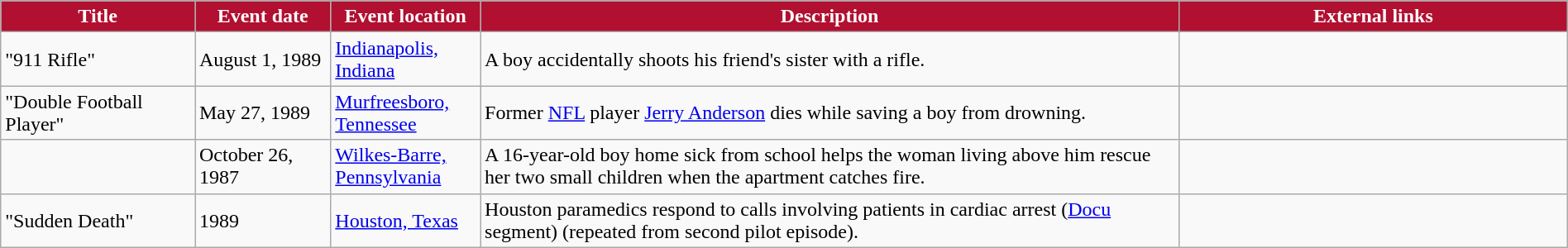<table class="wikitable" style="width: 100%;">
<tr>
<th style="background: #B11030; color: #FFFFFF; width: 10%;">Title</th>
<th style="background: #B11030; color: #FFFFFF; width: 7%;">Event date</th>
<th style="background: #B11030; color: #FFFFFF; width: 7%;">Event location</th>
<th style="background: #B11030; color: #FFFFFF; width: 36%;">Description</th>
<th style="background: #B11030; color: #FFFFFF; width: 20%;">External links</th>
</tr>
<tr>
<td>"911 Rifle"</td>
<td>August 1, 1989</td>
<td><a href='#'>Indianapolis, Indiana</a></td>
<td>A boy accidentally shoots his friend's sister with a rifle.</td>
<td><br></td>
</tr>
<tr>
<td>"Double Football Player"</td>
<td>May 27, 1989</td>
<td><a href='#'>Murfreesboro, Tennessee</a></td>
<td>Former <a href='#'>NFL</a> player <a href='#'>Jerry Anderson</a> dies while saving a boy from drowning.</td>
<td></td>
</tr>
<tr>
<td></td>
<td>October 26, 1987</td>
<td><a href='#'>Wilkes-Barre, Pennsylvania</a></td>
<td>A 16-year-old boy home sick from school helps the woman living above him rescue her two small children when the apartment catches fire.</td>
<td></td>
</tr>
<tr>
<td>"Sudden Death"</td>
<td>1989</td>
<td><a href='#'>Houston, Texas</a></td>
<td>Houston paramedics respond to calls involving patients in cardiac arrest (<a href='#'>Docu</a> segment) (repeated from second pilot episode).</td>
<td></td>
</tr>
</table>
